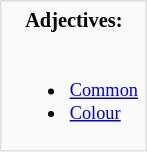<table style = "margin-left: 1em; border: 1px solid #e0e0e0; background-color: #fafafa; padding: 2px; float: right; clear: right; font-size: 85%">
<tr>
<td style = "text-align: center"><strong>Adjectives:</strong></td>
</tr>
<tr>
<td style = "font-size: 90%"><br><ul><li><a href='#'>Common</a></li><li><a href='#'>Colour</a></li></ul></td>
</tr>
</table>
